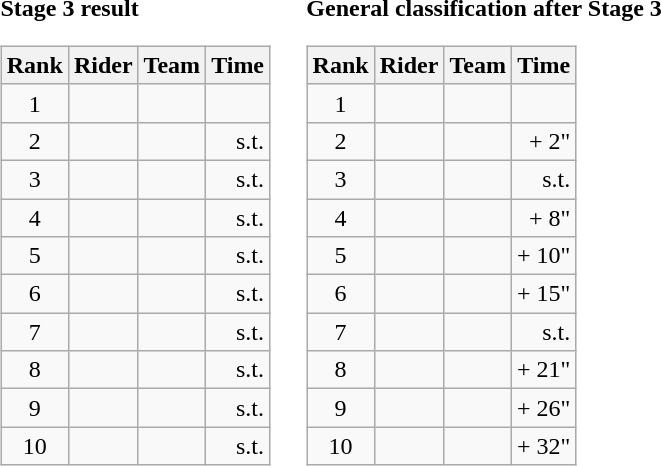<table>
<tr>
<td><strong>Stage 3 result</strong><br><table class="wikitable">
<tr>
<th scope="col">Rank</th>
<th scope="col">Rider</th>
<th scope="col">Team</th>
<th scope="col">Time</th>
</tr>
<tr>
<td style="text-align:center;">1</td>
<td></td>
<td></td>
<td style="text-align:right;"></td>
</tr>
<tr>
<td style="text-align:center;">2</td>
<td></td>
<td></td>
<td style="text-align:right;">s.t.</td>
</tr>
<tr>
<td style="text-align:center;">3</td>
<td></td>
<td></td>
<td style="text-align:right;">s.t.</td>
</tr>
<tr>
<td style="text-align:center;">4</td>
<td></td>
<td></td>
<td style="text-align:right;">s.t.</td>
</tr>
<tr>
<td style="text-align:center;">5</td>
<td></td>
<td></td>
<td style="text-align:right;">s.t.</td>
</tr>
<tr>
<td style="text-align:center;">6</td>
<td></td>
<td></td>
<td style="text-align:right;">s.t.</td>
</tr>
<tr>
<td style="text-align:center;">7</td>
<td></td>
<td></td>
<td style="text-align:right;">s.t.</td>
</tr>
<tr>
<td style="text-align:center;">8</td>
<td></td>
<td></td>
<td style="text-align:right;">s.t.</td>
</tr>
<tr>
<td style="text-align:center;">9</td>
<td></td>
<td></td>
<td style="text-align:right;">s.t.</td>
</tr>
<tr>
<td style="text-align:center;">10</td>
<td></td>
<td></td>
<td style="text-align:right;">s.t.</td>
</tr>
</table>
</td>
<td></td>
<td><strong>General classification after Stage 3</strong><br><table class="wikitable">
<tr>
<th scope="col">Rank</th>
<th scope="col">Rider</th>
<th scope="col">Team</th>
<th scope="col">Time</th>
</tr>
<tr>
<td style="text-align:center;">1</td>
<td></td>
<td></td>
<td style="text-align:right;"></td>
</tr>
<tr>
<td style="text-align:center;">2</td>
<td></td>
<td></td>
<td style="text-align:right;">+ 2"</td>
</tr>
<tr>
<td style="text-align:center;">3</td>
<td></td>
<td></td>
<td style="text-align:right;">s.t.</td>
</tr>
<tr>
<td style="text-align:center;">4</td>
<td></td>
<td></td>
<td style="text-align:right;">+ 8"</td>
</tr>
<tr>
<td style="text-align:center;">5</td>
<td></td>
<td></td>
<td style="text-align:right;">+ 10"</td>
</tr>
<tr>
<td style="text-align:center;">6</td>
<td></td>
<td></td>
<td style="text-align:right;">+ 15"</td>
</tr>
<tr>
<td style="text-align:center;">7</td>
<td></td>
<td></td>
<td style="text-align:right;">s.t.</td>
</tr>
<tr>
<td style="text-align:center;">8</td>
<td></td>
<td></td>
<td style="text-align:right;">+ 21"</td>
</tr>
<tr>
<td style="text-align:center;">9</td>
<td></td>
<td></td>
<td style="text-align:right;">+ 26"</td>
</tr>
<tr>
<td style="text-align:center;">10</td>
<td></td>
<td></td>
<td style="text-align:right;">+ 32"</td>
</tr>
</table>
</td>
</tr>
</table>
